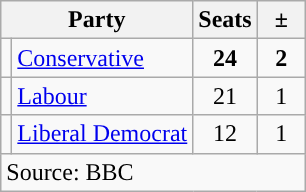<table class="sortable wikitable">
<tr>
<th colspan="2">Party</th>
<th>Seats</th>
<th>  ±  </th>
</tr>
<tr>
<td style="background-color: "></td>
<td><a href='#'>Conservative</a></td>
<td align="center"><strong>24</strong></td>
<td align="center"><strong>2</strong></td>
</tr>
<tr>
<td style="background-color: "></td>
<td><a href='#'>Labour</a></td>
<td align="center">21</td>
<td align="center">1</td>
</tr>
<tr>
<td style="background-color: "></td>
<td><a href='#'>Liberal Democrat</a></td>
<td align="center">12</td>
<td align="center">1</td>
</tr>
<tr>
<td colspan=4>Source: BBC</td>
</tr>
</table>
